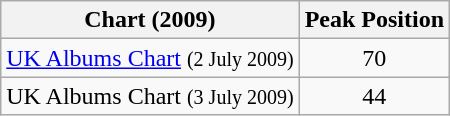<table class="wikitable">
<tr>
<th align="left">Chart (2009)</th>
<th align="left">Peak Position</th>
</tr>
<tr>
<td><a href='#'>UK Albums Chart</a> <small>(2 July 2009)</small></td>
<td align=center>70</td>
</tr>
<tr>
<td>UK Albums Chart <small>(3 July 2009)</small></td>
<td align=center>44</td>
</tr>
</table>
